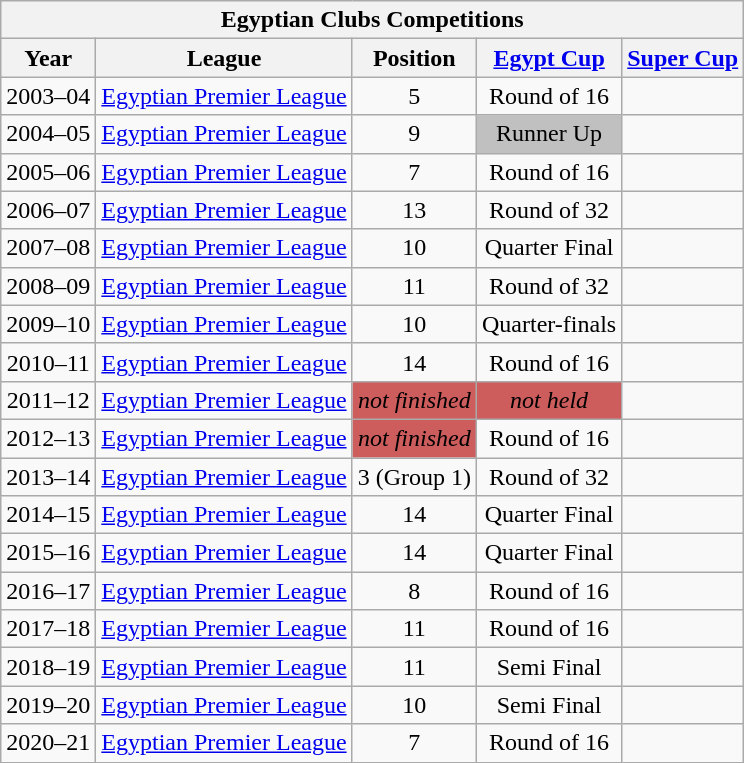<table class="wikitable" style="text-align: center;">
<tr>
<th colspan=5>Egyptian Clubs Competitions</th>
</tr>
<tr>
<th>Year</th>
<th>League</th>
<th>Position</th>
<th><a href='#'>Egypt Cup</a></th>
<th><a href='#'>Super Cup</a></th>
</tr>
<tr>
<td>2003–04</td>
<td><a href='#'>Egyptian Premier League</a></td>
<td>5</td>
<td>Round of 16</td>
<td></td>
</tr>
<tr>
<td>2004–05</td>
<td><a href='#'>Egyptian Premier League</a></td>
<td>9</td>
<td bgcolor=silver>Runner Up</td>
<td></td>
</tr>
<tr>
<td>2005–06</td>
<td><a href='#'>Egyptian Premier League</a></td>
<td>7</td>
<td>Round of 16</td>
<td></td>
</tr>
<tr>
<td>2006–07</td>
<td><a href='#'>Egyptian Premier League</a></td>
<td>13</td>
<td>Round of 32</td>
<td></td>
</tr>
<tr>
<td>2007–08</td>
<td><a href='#'>Egyptian Premier League</a></td>
<td>10</td>
<td>Quarter Final</td>
<td></td>
</tr>
<tr>
<td>2008–09</td>
<td><a href='#'>Egyptian Premier League</a></td>
<td>11</td>
<td>Round of 32</td>
<td></td>
</tr>
<tr>
<td>2009–10</td>
<td><a href='#'>Egyptian Premier League</a></td>
<td>10</td>
<td>Quarter-finals</td>
<td></td>
</tr>
<tr>
<td>2010–11</td>
<td><a href='#'>Egyptian Premier League</a></td>
<td>14</td>
<td>Round of 16</td>
<td></td>
</tr>
<tr>
<td>2011–12</td>
<td><a href='#'>Egyptian Premier League</a></td>
<td bgcolor="#cd5c5c"><em>not finished</em></td>
<td bgcolor="#cd5c5c"><em>not held</em></td>
<td></td>
</tr>
<tr>
<td>2012–13</td>
<td><a href='#'>Egyptian Premier League</a></td>
<td bgcolor="#cd5c5c"><em>not finished</em></td>
<td>Round of 16</td>
<td></td>
</tr>
<tr>
<td>2013–14</td>
<td><a href='#'>Egyptian Premier League</a></td>
<td>3 (Group 1)</td>
<td>Round of 32</td>
<td></td>
</tr>
<tr>
<td>2014–15</td>
<td><a href='#'>Egyptian Premier League</a></td>
<td>14</td>
<td>Quarter Final</td>
<td></td>
</tr>
<tr>
<td>2015–16</td>
<td><a href='#'>Egyptian Premier League</a></td>
<td>14</td>
<td>Quarter Final</td>
<td></td>
</tr>
<tr>
<td>2016–17</td>
<td><a href='#'>Egyptian Premier League</a></td>
<td>8</td>
<td>Round of 16</td>
<td></td>
</tr>
<tr>
<td>2017–18</td>
<td><a href='#'>Egyptian Premier League</a></td>
<td>11</td>
<td>Round of 16</td>
<td></td>
</tr>
<tr>
<td>2018–19</td>
<td><a href='#'>Egyptian Premier League</a></td>
<td>11</td>
<td>Semi Final</td>
<td></td>
</tr>
<tr>
<td>2019–20</td>
<td><a href='#'>Egyptian Premier League</a></td>
<td>10</td>
<td>Semi Final</td>
<td></td>
</tr>
<tr>
<td>2020–21</td>
<td><a href='#'>Egyptian Premier League</a></td>
<td>7</td>
<td>Round of 16</td>
<td></td>
</tr>
</table>
